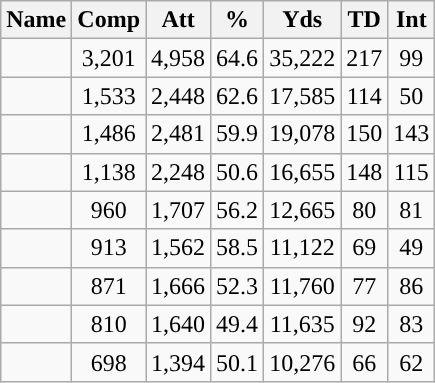<table class="wikitable sortable" style="text-align:center">
<tr>
<th scope="col">Name</th>
<th scope="col">Comp</th>
<th scope="col">Att</th>
<th scope="col">%</th>
<th scope="col">Yds</th>
<th scope="col">TD</th>
<th scope="col">Int</th>
</tr>
<tr>
<td></td>
<td>3,201</td>
<td>4,958</td>
<td>64.6</td>
<td>35,222</td>
<td>217</td>
<td>99</td>
</tr>
<tr>
<td></td>
<td>1,533</td>
<td>2,448</td>
<td>62.6</td>
<td>17,585</td>
<td>114</td>
<td>50</td>
</tr>
<tr>
<td></td>
<td>1,486</td>
<td>2,481</td>
<td>59.9</td>
<td>19,078</td>
<td>150</td>
<td>143</td>
</tr>
<tr>
<td></td>
<td>1,138</td>
<td>2,248</td>
<td>50.6</td>
<td>16,655</td>
<td>148</td>
<td>115</td>
</tr>
<tr>
<td></td>
<td>960</td>
<td>1,707</td>
<td>56.2</td>
<td>12,665</td>
<td>80</td>
<td>81</td>
</tr>
<tr>
<td></td>
<td>913</td>
<td>1,562</td>
<td>58.5</td>
<td>11,122</td>
<td>69</td>
<td>49</td>
</tr>
<tr>
<td></td>
<td>871</td>
<td>1,666</td>
<td>52.3</td>
<td>11,760</td>
<td>77</td>
<td>86</td>
</tr>
<tr>
<td></td>
<td>810</td>
<td>1,640</td>
<td>49.4</td>
<td>11,635</td>
<td>92</td>
<td>83</td>
</tr>
<tr>
<td></td>
<td>698</td>
<td>1,394</td>
<td>50.1</td>
<td>10,276</td>
<td>66</td>
<td>62</td>
</tr>
</table>
